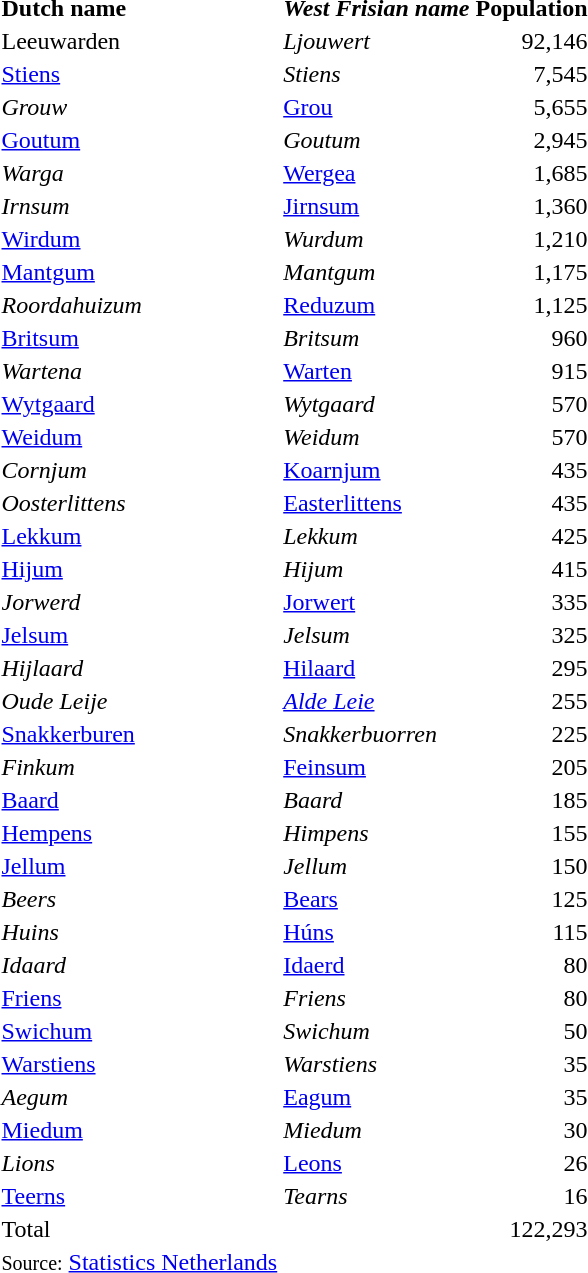<table class="toccolours" style="margin:0 2em 0 2em">
<tr>
<td><strong>Dutch name</strong></td>
<td><strong><em>West Frisian name</em></strong></td>
<td ALIGN="right"><strong>Population</strong></td>
</tr>
<tr>
<td>Leeuwarden</td>
<td><em>Ljouwert</em></td>
<td ALIGN="right">92,146</td>
</tr>
<tr>
<td><a href='#'>Stiens</a></td>
<td><em>Stiens</em></td>
<td ALIGN="right">7,545</td>
</tr>
<tr>
<td><em>Grouw</em></td>
<td><a href='#'>Grou</a></td>
<td ALIGN="right">5,655</td>
</tr>
<tr>
<td><a href='#'>Goutum</a></td>
<td><em>Goutum</em></td>
<td ALIGN="right">2,945</td>
</tr>
<tr>
<td><em>Warga</em></td>
<td><a href='#'>Wergea</a></td>
<td ALIGN="right">1,685</td>
</tr>
<tr>
<td><em>Irnsum</em></td>
<td><a href='#'>Jirnsum</a></td>
<td ALIGN="right">1,360</td>
</tr>
<tr>
<td><a href='#'>Wirdum</a></td>
<td><em>Wurdum</em></td>
<td ALIGN="right">1,210</td>
</tr>
<tr>
<td><a href='#'>Mantgum</a></td>
<td><em>Mantgum</em></td>
<td ALIGN="right">1,175</td>
</tr>
<tr>
<td><em>Roordahuizum</em></td>
<td><a href='#'>Reduzum</a></td>
<td ALIGN="right">1,125</td>
</tr>
<tr>
<td><a href='#'>Britsum</a></td>
<td><em>Britsum</em></td>
<td ALIGN="right">960</td>
</tr>
<tr>
<td><em>Wartena</em></td>
<td><a href='#'>Warten</a></td>
<td ALIGN="right">915</td>
</tr>
<tr>
<td><a href='#'>Wytgaard</a></td>
<td><em>Wytgaard</em></td>
<td ALIGN="right">570</td>
</tr>
<tr>
<td><a href='#'>Weidum</a></td>
<td><em>Weidum</em></td>
<td ALIGN="right">570</td>
</tr>
<tr>
<td><em>Cornjum</em></td>
<td><a href='#'>Koarnjum</a></td>
<td ALIGN="right">435</td>
</tr>
<tr>
<td><em>Oosterlittens</em></td>
<td><a href='#'>Easterlittens</a></td>
<td ALIGN="right">435</td>
</tr>
<tr>
<td><a href='#'>Lekkum</a></td>
<td><em>Lekkum</em></td>
<td ALIGN="right">425</td>
</tr>
<tr>
<td><a href='#'>Hijum</a></td>
<td><em>Hijum</em></td>
<td ALIGN="right">415</td>
</tr>
<tr>
<td><em>Jorwerd</em></td>
<td><a href='#'>Jorwert</a></td>
<td ALIGN="right">335</td>
</tr>
<tr>
<td><a href='#'>Jelsum</a></td>
<td><em>Jelsum</em></td>
<td ALIGN="right">325</td>
</tr>
<tr>
<td><em>Hijlaard</em></td>
<td><a href='#'>Hilaard</a></td>
<td ALIGN="right">295</td>
</tr>
<tr>
<td><em>Oude Leije</em></td>
<td><em><a href='#'>Alde Leie</a></em></td>
<td ALIGN="right">255</td>
</tr>
<tr>
<td><a href='#'>Snakkerburen</a></td>
<td><em>Snakkerbuorren</em></td>
<td ALIGN="right">225</td>
</tr>
<tr>
<td><em>Finkum</em></td>
<td><a href='#'>Feinsum</a></td>
<td ALIGN="right">205</td>
</tr>
<tr>
<td><a href='#'>Baard</a></td>
<td><em>Baard</em></td>
<td ALIGN="right">185</td>
</tr>
<tr>
<td><a href='#'>Hempens</a></td>
<td><em>Himpens</em></td>
<td ALIGN="right">155</td>
</tr>
<tr>
<td><a href='#'>Jellum</a></td>
<td><em>Jellum</em></td>
<td ALIGN="right">150</td>
</tr>
<tr>
<td><em>Beers</em></td>
<td><a href='#'>Bears</a></td>
<td ALIGN="right">125</td>
</tr>
<tr>
<td><em>Huins</em></td>
<td><a href='#'>Húns</a></td>
<td ALIGN="right">115</td>
</tr>
<tr>
<td><em>Idaard</em></td>
<td><a href='#'>Idaerd</a></td>
<td ALIGN="right">80</td>
</tr>
<tr>
<td><a href='#'>Friens</a></td>
<td><em>Friens</em></td>
<td ALIGN="right">80</td>
</tr>
<tr>
<td><a href='#'>Swichum</a></td>
<td><em>Swichum</em></td>
<td ALIGN="right">50</td>
</tr>
<tr>
<td><a href='#'>Warstiens</a></td>
<td><em>Warstiens</em></td>
<td ALIGN="right">35</td>
</tr>
<tr>
<td><em>Aegum</em></td>
<td><a href='#'>Eagum</a></td>
<td ALIGN="right">35</td>
</tr>
<tr>
<td><a href='#'>Miedum</a></td>
<td><em>Miedum</em></td>
<td ALIGN="right">30</td>
</tr>
<tr>
<td><em>Lions</em></td>
<td><a href='#'>Leons</a></td>
<td ALIGN="right">26</td>
</tr>
<tr>
<td><a href='#'>Teerns</a></td>
<td><em>Tearns</em></td>
<td ALIGN="right">16</td>
</tr>
<tr>
<td>Total</td>
<td></td>
<td ALIGN="right">122,293</td>
</tr>
<tr>
<td><small>Source:</small> <a href='#'>Statistics Netherlands</a></td>
</tr>
</table>
